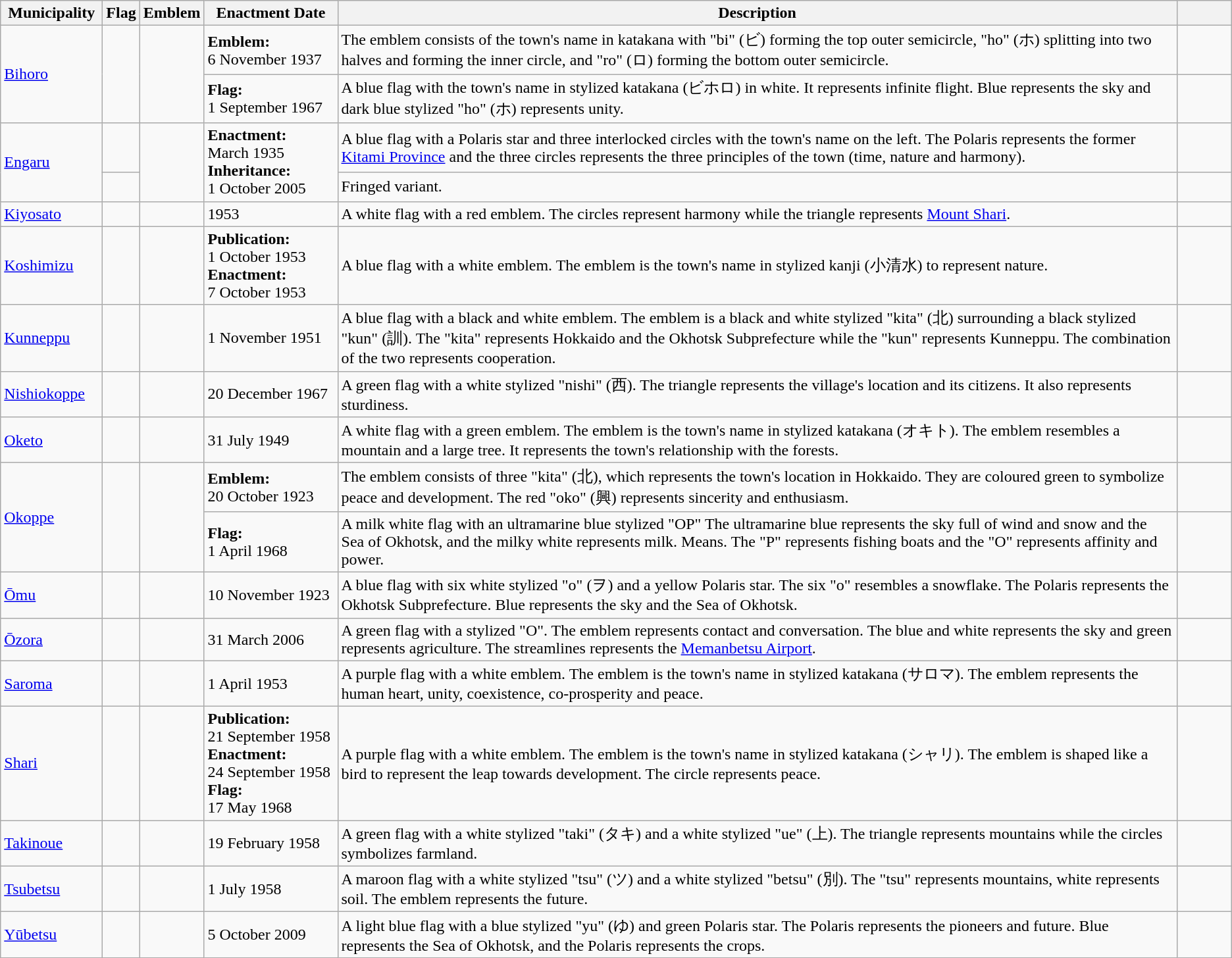<table class="wikitable">
<tr>
<th style="width:12ch;">Municipality</th>
<th>Flag</th>
<th>Emblem</th>
<th style="width:16ch;">Enactment Date</th>
<th>Description</th>
<th style="width:6ch;"></th>
</tr>
<tr>
<td rowspan =2><a href='#'>Bihoro</a></td>
<td rowspan=2></td>
<td rowspan=2></td>
<td><strong>Emblem:</strong><br>6 November 1937</td>
<td>The emblem consists of the town's name in katakana with "bi" (ビ) forming the top outer semicircle, "ho" (ホ) splitting into two halves and forming the inner circle, and "ro" (ロ) forming the bottom outer semicircle.</td>
<td></td>
</tr>
<tr>
<td><strong>Flag:</strong><br>1 September 1967</td>
<td>A blue flag with the town's name in stylized katakana (ビホロ) in white. It represents infinite flight. Blue represents the sky and dark blue stylized "ho" (ホ) represents unity.</td>
<td></td>
</tr>
<tr>
<td rowspan =2><a href='#'>Engaru</a></td>
<td></td>
<td rowspan=2></td>
<td rowspan=2><strong>Enactment:</strong><br>March 1935<br><strong>Inheritance:</strong><br>1 October 2005</td>
<td>A blue flag with a Polaris star and three interlocked circles with the town's name on the left. The Polaris represents the former <a href='#'>Kitami Province</a> and the three circles represents the three principles of the town (time, nature and harmony).</td>
<td></td>
</tr>
<tr>
<td></td>
<td>Fringed variant.</td>
<td></td>
</tr>
<tr>
<td><a href='#'>Kiyosato</a></td>
<td></td>
<td></td>
<td>1953</td>
<td>A white flag with a red emblem. The circles represent harmony while the triangle represents <a href='#'>Mount Shari</a>.</td>
<td></td>
</tr>
<tr>
<td><a href='#'>Koshimizu</a></td>
<td></td>
<td></td>
<td><strong>Publication:</strong><br>1 October 1953<br><strong>Enactment:</strong><br>7 October 1953</td>
<td>A blue flag with a white emblem. The emblem is the town's name in stylized kanji (小清水) to represent nature.</td>
<td></td>
</tr>
<tr>
<td><a href='#'>Kunneppu</a></td>
<td></td>
<td></td>
<td>1 November 1951</td>
<td>A blue flag with a black and white emblem. The emblem is a black and white stylized "kita" (北) surrounding a black stylized "kun" (訓). The "kita" represents Hokkaido and the Okhotsk Subprefecture while the "kun" represents Kunneppu. The combination of the two represents cooperation.</td>
<td></td>
</tr>
<tr>
<td><a href='#'>Nishiokoppe</a></td>
<td></td>
<td></td>
<td>20 December 1967</td>
<td>A green flag with a white stylized "nishi" (西). The triangle represents the village's location and its citizens. It also represents sturdiness.</td>
<td></td>
</tr>
<tr>
<td><a href='#'>Oketo</a></td>
<td></td>
<td></td>
<td>31 July 1949</td>
<td>A white flag with a green emblem. The emblem is the town's name in stylized katakana (オキト). The emblem resembles a mountain and a large tree. It represents the town's relationship with the forests.</td>
<td></td>
</tr>
<tr>
<td rowspan =2><a href='#'>Okoppe</a></td>
<td rowspan=2></td>
<td rowspan=2></td>
<td><strong>Emblem:</strong><br>20 October 1923</td>
<td>The emblem consists of three "kita" (北), which represents the town's location in Hokkaido. They are coloured green to symbolize peace and development. The red "oko" (興) represents sincerity and enthusiasm.</td>
<td></td>
</tr>
<tr>
<td><strong>Flag:</strong><br>1 April 1968</td>
<td>A milk white flag with an ultramarine blue stylized "OP" The ultramarine blue represents the sky full of wind and snow and the Sea of Okhotsk, and the milky white represents milk. Means. The "P" represents fishing boats and the "O" represents affinity and power.</td>
<td></td>
</tr>
<tr>
<td><a href='#'>Ōmu</a></td>
<td></td>
<td></td>
<td>10 November 1923</td>
<td>A blue flag with six white stylized "o" (ヲ) and a yellow Polaris star. The six "o" resembles a snowflake. The Polaris represents the Okhotsk Subprefecture. Blue represents the sky and the Sea of Okhotsk.</td>
<td></td>
</tr>
<tr>
<td><a href='#'>Ōzora</a></td>
<td></td>
<td></td>
<td>31 March 2006</td>
<td>A green flag with a stylized "O". The emblem represents contact and conversation. The blue and white represents the sky and green represents agriculture. The streamlines represents the <a href='#'>Memanbetsu Airport</a>.</td>
<td></td>
</tr>
<tr>
<td><a href='#'>Saroma</a></td>
<td></td>
<td></td>
<td>1 April 1953</td>
<td>A purple flag with a white emblem. The emblem is the town's name in stylized katakana (サロマ). The emblem represents the human heart, unity, coexistence, co-prosperity and peace.</td>
<td></td>
</tr>
<tr>
<td><a href='#'>Shari</a></td>
<td></td>
<td></td>
<td><strong>Publication:</strong><br>21 September 1958<br><strong>Enactment:</strong><br>24 September 1958<br><strong>Flag:</strong><br>17 May 1968</td>
<td>A purple flag with a white emblem. The emblem is the town's name in stylized katakana (シャリ). The emblem is shaped like a bird to represent the leap towards development. The circle represents peace.</td>
<td></td>
</tr>
<tr>
<td><a href='#'>Takinoue</a></td>
<td></td>
<td></td>
<td>19 February 1958</td>
<td>A green flag with a white stylized "taki" (タキ) and a white stylized "ue" (上). The triangle represents mountains while the circles symbolizes farmland.</td>
<td></td>
</tr>
<tr>
<td><a href='#'>Tsubetsu</a></td>
<td></td>
<td></td>
<td>1 July 1958</td>
<td>A maroon flag with a white stylized "tsu" (ツ) and a white stylized "betsu" (別). The "tsu" represents mountains, white represents soil. The emblem represents the future.</td>
<td></td>
</tr>
<tr>
<td><a href='#'>Yūbetsu</a></td>
<td></td>
<td></td>
<td>5 October 2009</td>
<td>A light blue flag with a blue stylized "yu" (ゆ) and green Polaris star. The Polaris represents the pioneers and future. Blue represents the Sea of Okhotsk, and the Polaris represents the crops.</td>
<td></td>
</tr>
</table>
